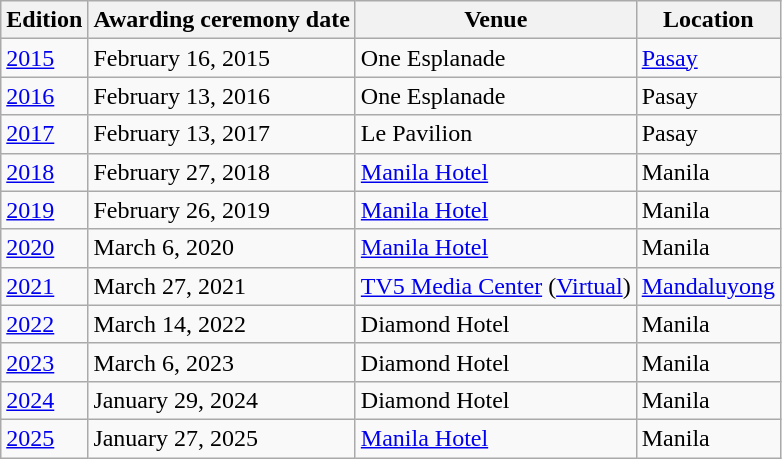<table class="wikitable">
<tr>
<th>Edition</th>
<th>Awarding ceremony date</th>
<th>Venue</th>
<th>Location</th>
</tr>
<tr>
<td><a href='#'>2015</a></td>
<td>February 16, 2015</td>
<td>One Esplanade</td>
<td><a href='#'>Pasay</a></td>
</tr>
<tr>
<td><a href='#'>2016</a></td>
<td>February 13, 2016</td>
<td>One Esplanade</td>
<td>Pasay</td>
</tr>
<tr>
<td><a href='#'>2017</a></td>
<td>February 13, 2017</td>
<td>Le Pavilion</td>
<td>Pasay</td>
</tr>
<tr>
<td><a href='#'>2018</a></td>
<td>February 27, 2018</td>
<td><a href='#'>Manila Hotel</a></td>
<td>Manila</td>
</tr>
<tr>
<td><a href='#'>2019</a></td>
<td>February 26, 2019</td>
<td><a href='#'>Manila Hotel</a></td>
<td>Manila</td>
</tr>
<tr>
<td><a href='#'>2020</a></td>
<td>March 6, 2020</td>
<td><a href='#'>Manila Hotel</a></td>
<td>Manila</td>
</tr>
<tr>
<td><a href='#'>2021</a></td>
<td>March 27, 2021</td>
<td><a href='#'>TV5 Media Center</a> (<a href='#'>Virtual</a>)</td>
<td><a href='#'>Mandaluyong</a></td>
</tr>
<tr>
<td><a href='#'>2022</a></td>
<td>March 14, 2022</td>
<td>Diamond Hotel</td>
<td>Manila</td>
</tr>
<tr>
<td><a href='#'>2023</a></td>
<td>March 6, 2023</td>
<td>Diamond Hotel</td>
<td>Manila</td>
</tr>
<tr>
<td><a href='#'>2024</a></td>
<td>January 29, 2024</td>
<td>Diamond Hotel</td>
<td>Manila</td>
</tr>
<tr>
<td><a href='#'>2025</a></td>
<td>January 27, 2025</td>
<td><a href='#'>Manila Hotel</a></td>
<td>Manila</td>
</tr>
</table>
